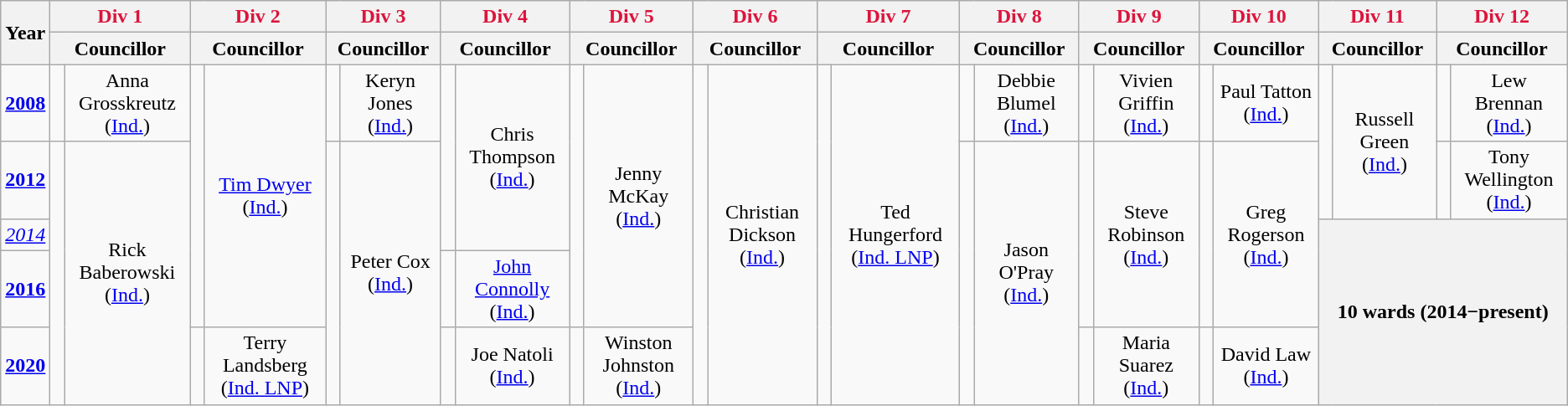<table class="wikitable">
<tr>
<th rowspan="2">Year</th>
<th style="color:crimson"; colspan="2">Div 1</th>
<th style="color:crimson"; colspan="2">Div 2</th>
<th style="color:crimson"; colspan="2">Div 3</th>
<th style="color:crimson"; colspan="2">Div 4</th>
<th style="color:crimson"; colspan="2">Div 5</th>
<th style="color:crimson"; colspan="2">Div 6</th>
<th style="color:crimson"; colspan="2">Div 7</th>
<th style="color:crimson"; colspan="2">Div 8</th>
<th style="color:crimson"; colspan="2">Div 9</th>
<th style="color:crimson"; colspan="2">Div 10</th>
<th style="color:crimson"; colspan="2">Div 11</th>
<th style="color:crimson"; colspan="2">Div 12</th>
</tr>
<tr>
<th colspan="2">Councillor</th>
<th colspan="2">Councillor</th>
<th colspan="2">Councillor</th>
<th colspan="2">Councillor</th>
<th colspan="2">Councillor</th>
<th colspan="2">Councillor</th>
<th colspan="2">Councillor</th>
<th colspan="2">Councillor</th>
<th colspan="2">Councillor</th>
<th colspan="2">Councillor</th>
<th colspan="2">Councillor</th>
<th colspan="2">Councillor</th>
</tr>
<tr>
<td><strong><a href='#'>2008</a></strong></td>
<td rowspan="1" width="1px" > </td>
<td rowspan="1"; align="center">Anna Grosskreutz (<a href='#'>Ind.</a>)</td>
<td rowspan="4" width="1px" > </td>
<td rowspan="4"; align="center"><a href='#'>Tim Dwyer</a> (<a href='#'>Ind.</a>)</td>
<td rowspan="1" width="1px" > </td>
<td rowspan="1"; align="center">Keryn Jones (<a href='#'>Ind.</a>)</td>
<td rowspan="3" width="1px" > </td>
<td rowspan="3"; align="center">Chris Thompson (<a href='#'>Ind.</a>)</td>
<td rowspan="4" width="1px" > </td>
<td rowspan="4"; align="center">Jenny McKay (<a href='#'>Ind.</a>)</td>
<td rowspan="5" width="1px" > </td>
<td rowspan="5"; align="center">Christian Dickson (<a href='#'>Ind.</a>)</td>
<td rowspan="5" width="1px" > </td>
<td rowspan="5"; align="center">Ted Hungerford (<a href='#'>Ind. LNP</a>)</td>
<td rowspan="1" width="1px" > </td>
<td rowspan="1"; align="center">Debbie Blumel (<a href='#'>Ind.</a>)</td>
<td rowspan="1" width="1px" > </td>
<td rowspan="1"; align="center">Vivien Griffin (<a href='#'>Ind.</a>)</td>
<td rowspan="1" width="1px" > </td>
<td rowspan="1"; align="center">Paul Tatton (<a href='#'>Ind.</a>)</td>
<td rowspan="2" width="1px" > </td>
<td rowspan="2"; align="center">Russell Green (<a href='#'>Ind.</a>)</td>
<td rowspan="1" width="1px" > </td>
<td rowspan="1"; align="center">Lew Brennan (<a href='#'>Ind.</a>)</td>
</tr>
<tr>
<td><strong><a href='#'>2012</a></strong></td>
<td rowspan="4" width="1px" > </td>
<td rowspan="4"; align="center">Rick Baberowski (<a href='#'>Ind.</a>)</td>
<td rowspan="4" width="1px" > </td>
<td rowspan="4"; align="center">Peter Cox (<a href='#'>Ind.</a>)</td>
<td rowspan="4" width="1px" > </td>
<td rowspan="4"; align="center">Jason O'Pray (<a href='#'>Ind.</a>)</td>
<td rowspan="3" width="1px" > </td>
<td rowspan="3"; align="center">Steve Robinson (<a href='#'>Ind.</a>)</td>
<td rowspan="3" width="1px" > </td>
<td rowspan="3"; align="center">Greg Rogerson (<a href='#'>Ind.</a>)</td>
<td rowspan="1" width="1px" > </td>
<td rowspan="1"; align="center">Tony Wellington (<a href='#'>Ind.</a>)</td>
</tr>
<tr>
<td><em><a href='#'>2014</a></em></td>
<th colspan=4; rowspan=10>10 wards (2014−present)</th>
</tr>
<tr>
<td><strong><a href='#'>2016</a></strong></td>
<td rowspan="1" width="1px" > </td>
<td rowspan="1"; align="center"><a href='#'>John Connolly</a> (<a href='#'>Ind.</a>)</td>
</tr>
<tr>
<td><strong><a href='#'>2020</a></strong></td>
<td rowspan="1" width="1px" > </td>
<td rowspan="1"; align="center">Terry Landsberg (<a href='#'>Ind. LNP</a>)</td>
<td rowspan="1" width="1px" > </td>
<td rowspan="1"; align="center">Joe Natoli (<a href='#'>Ind.</a>)</td>
<td rowspan="1" width="1px" > </td>
<td rowspan="1"; align="center">Winston Johnston (<a href='#'>Ind.</a>)</td>
<td rowspan="1" width="1px" > </td>
<td rowspan="1"; align="center">Maria Suarez (<a href='#'>Ind.</a>)</td>
<td rowspan="1" width="1px" > </td>
<td rowspan="1"; align="center">David Law (<a href='#'>Ind.</a>)</td>
</tr>
</table>
